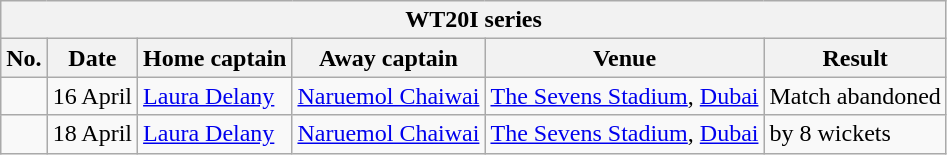<table class="wikitable">
<tr>
<th colspan="6">WT20I series</th>
</tr>
<tr>
<th>No.</th>
<th>Date</th>
<th>Home captain</th>
<th>Away captain</th>
<th>Venue</th>
<th>Result</th>
</tr>
<tr>
<td></td>
<td>16 April</td>
<td><a href='#'>Laura Delany</a></td>
<td><a href='#'>Naruemol Chaiwai</a></td>
<td><a href='#'>The Sevens Stadium</a>, <a href='#'>Dubai</a></td>
<td>Match abandoned</td>
</tr>
<tr>
<td></td>
<td>18 April</td>
<td><a href='#'>Laura Delany</a></td>
<td><a href='#'>Naruemol Chaiwai</a></td>
<td><a href='#'>The Sevens Stadium</a>, <a href='#'>Dubai</a></td>
<td> by 8 wickets</td>
</tr>
</table>
